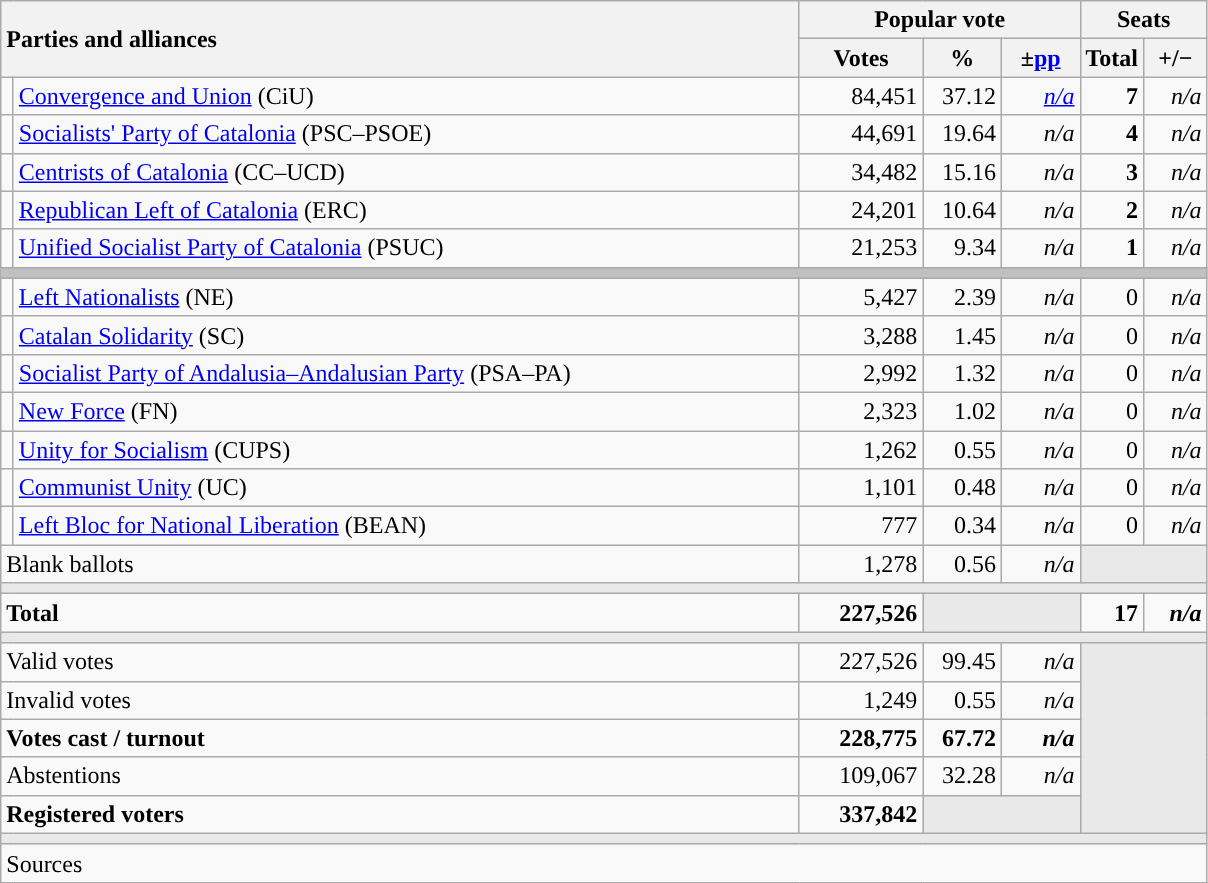<table class="wikitable" style="text-align:right;">
<tr>
<th style="text-align:left;" rowspan="2" colspan="2" width="525">Parties and alliances</th>
<th colspan="3">Popular vote</th>
<th colspan="2">Seats</th>
</tr>
<tr>
<th width="75">Votes</th>
<th width="45">%</th>
<th width="45">±<a href='#'>pp</a></th>
<th width="35">Total</th>
<th width="35">+/−</th>
</tr>
<tr>
<td width="1" style="color:inherit;background:"></td>
<td align="left"><a href='#'>Convergence and Union</a> (CiU)</td>
<td>84,451</td>
<td>37.12</td>
<td><em><a href='#'>n/a</a></em></td>
<td><strong>7</strong></td>
<td><em>n/a</em></td>
</tr>
<tr>
<td style="color:inherit;background:"></td>
<td align="left"><a href='#'>Socialists' Party of Catalonia</a> (PSC–PSOE)</td>
<td>44,691</td>
<td>19.64</td>
<td><em>n/a</em></td>
<td><strong>4</strong></td>
<td><em>n/a</em></td>
</tr>
<tr>
<td style="color:inherit;background:"></td>
<td align="left"><a href='#'>Centrists of Catalonia</a> (CC–UCD)</td>
<td>34,482</td>
<td>15.16</td>
<td><em>n/a</em></td>
<td><strong>3</strong></td>
<td><em>n/a</em></td>
</tr>
<tr>
<td style="color:inherit;background:"></td>
<td align="left"><a href='#'>Republican Left of Catalonia</a> (ERC)</td>
<td>24,201</td>
<td>10.64</td>
<td><em>n/a</em></td>
<td><strong>2</strong></td>
<td><em>n/a</em></td>
</tr>
<tr>
<td style="color:inherit;background:"></td>
<td align="left"><a href='#'>Unified Socialist Party of Catalonia</a> (PSUC)</td>
<td>21,253</td>
<td>9.34</td>
<td><em>n/a</em></td>
<td><strong>1</strong></td>
<td><em>n/a</em></td>
</tr>
<tr>
<td colspan="7" bgcolor="#C0C0C0"></td>
</tr>
<tr>
<td style="color:inherit;background:"></td>
<td align="left"><a href='#'>Left Nationalists</a> (NE)</td>
<td>5,427</td>
<td>2.39</td>
<td><em>n/a</em></td>
<td>0</td>
<td><em>n/a</em></td>
</tr>
<tr>
<td style="color:inherit;background:"></td>
<td align="left"><a href='#'>Catalan Solidarity</a> (SC)</td>
<td>3,288</td>
<td>1.45</td>
<td><em>n/a</em></td>
<td>0</td>
<td><em>n/a</em></td>
</tr>
<tr>
<td style="color:inherit;background:"></td>
<td align="left"><a href='#'>Socialist Party of Andalusia–Andalusian Party</a> (PSA–PA)</td>
<td>2,992</td>
<td>1.32</td>
<td><em>n/a</em></td>
<td>0</td>
<td><em>n/a</em></td>
</tr>
<tr>
<td style="color:inherit;background:"></td>
<td align="left"><a href='#'>New Force</a> (FN)</td>
<td>2,323</td>
<td>1.02</td>
<td><em>n/a</em></td>
<td>0</td>
<td><em>n/a</em></td>
</tr>
<tr>
<td style="color:inherit;background:"></td>
<td align="left"><a href='#'>Unity for Socialism</a> (CUPS)</td>
<td>1,262</td>
<td>0.55</td>
<td><em>n/a</em></td>
<td>0</td>
<td><em>n/a</em></td>
</tr>
<tr>
<td style="color:inherit;background:"></td>
<td align="left"><a href='#'>Communist Unity</a> (UC)</td>
<td>1,101</td>
<td>0.48</td>
<td><em>n/a</em></td>
<td>0</td>
<td><em>n/a</em></td>
</tr>
<tr>
<td style="color:inherit;background:"></td>
<td align="left"><a href='#'>Left Bloc for National Liberation</a> (BEAN)</td>
<td>777</td>
<td>0.34</td>
<td><em>n/a</em></td>
<td>0</td>
<td><em>n/a</em></td>
</tr>
<tr>
<td align="left" colspan="2">Blank ballots</td>
<td>1,278</td>
<td>0.56</td>
<td><em>n/a</em></td>
<td bgcolor="#E9E9E9" colspan="2"></td>
</tr>
<tr>
<td colspan="7" bgcolor="#E9E9E9"></td>
</tr>
<tr style="font-weight:bold;">
<td align="left" colspan="2">Total</td>
<td>227,526</td>
<td bgcolor="#E9E9E9" colspan="2"></td>
<td>17</td>
<td><em>n/a</em></td>
</tr>
<tr>
<td colspan="7" bgcolor="#E9E9E9"></td>
</tr>
<tr>
<td align="left" colspan="2">Valid votes</td>
<td>227,526</td>
<td>99.45</td>
<td><em>n/a</em></td>
<td bgcolor="#E9E9E9" colspan="2" rowspan="5"></td>
</tr>
<tr>
<td align="left" colspan="2">Invalid votes</td>
<td>1,249</td>
<td>0.55</td>
<td><em>n/a</em></td>
</tr>
<tr style="font-weight:bold;">
<td align="left" colspan="2">Votes cast / turnout</td>
<td>228,775</td>
<td>67.72</td>
<td><em>n/a</em></td>
</tr>
<tr>
<td align="left" colspan="2">Abstentions</td>
<td>109,067</td>
<td>32.28</td>
<td><em>n/a</em></td>
</tr>
<tr style="font-weight:bold;">
<td align="left" colspan="2">Registered voters</td>
<td>337,842</td>
<td bgcolor="#E9E9E9" colspan="2"></td>
</tr>
<tr>
<td colspan="7" bgcolor="#E9E9E9"></td>
</tr>
<tr>
<td align="left" colspan="7">Sources</td>
</tr>
</table>
